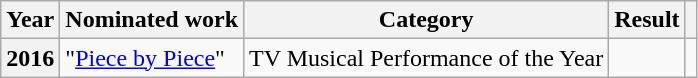<table class="wikitable plainrowheaders">
<tr>
<th>Year</th>
<th>Nominated work</th>
<th>Category</th>
<th>Result</th>
<th></th>
</tr>
<tr>
<th scope="row">2016</th>
<td>"<a href='#'>Piece by Piece</a>"</td>
<td>TV Musical Performance of the Year</td>
<td></td>
<td align="center"></td>
</tr>
</table>
